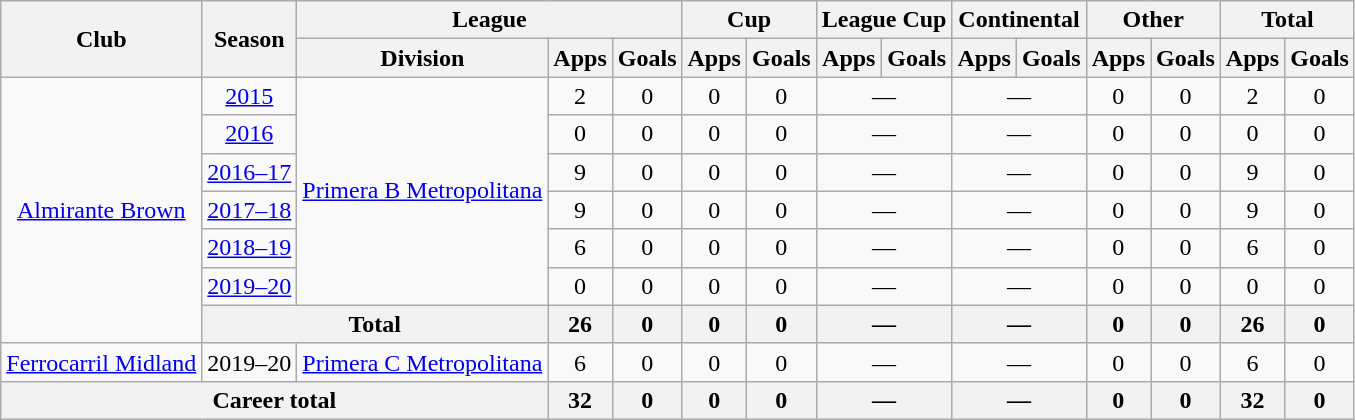<table class="wikitable" style="text-align:center">
<tr>
<th rowspan="2">Club</th>
<th rowspan="2">Season</th>
<th colspan="3">League</th>
<th colspan="2">Cup</th>
<th colspan="2">League Cup</th>
<th colspan="2">Continental</th>
<th colspan="2">Other</th>
<th colspan="2">Total</th>
</tr>
<tr>
<th>Division</th>
<th>Apps</th>
<th>Goals</th>
<th>Apps</th>
<th>Goals</th>
<th>Apps</th>
<th>Goals</th>
<th>Apps</th>
<th>Goals</th>
<th>Apps</th>
<th>Goals</th>
<th>Apps</th>
<th>Goals</th>
</tr>
<tr>
<td rowspan="7"><a href='#'>Almirante Brown</a></td>
<td><a href='#'>2015</a></td>
<td rowspan="6"><a href='#'>Primera B Metropolitana</a></td>
<td>2</td>
<td>0</td>
<td>0</td>
<td>0</td>
<td colspan="2">—</td>
<td colspan="2">—</td>
<td>0</td>
<td>0</td>
<td>2</td>
<td>0</td>
</tr>
<tr>
<td><a href='#'>2016</a></td>
<td>0</td>
<td>0</td>
<td>0</td>
<td>0</td>
<td colspan="2">—</td>
<td colspan="2">—</td>
<td>0</td>
<td>0</td>
<td>0</td>
<td>0</td>
</tr>
<tr>
<td><a href='#'>2016–17</a></td>
<td>9</td>
<td>0</td>
<td>0</td>
<td>0</td>
<td colspan="2">—</td>
<td colspan="2">—</td>
<td>0</td>
<td>0</td>
<td>9</td>
<td>0</td>
</tr>
<tr>
<td><a href='#'>2017–18</a></td>
<td>9</td>
<td>0</td>
<td>0</td>
<td>0</td>
<td colspan="2">—</td>
<td colspan="2">—</td>
<td>0</td>
<td>0</td>
<td>9</td>
<td>0</td>
</tr>
<tr>
<td><a href='#'>2018–19</a></td>
<td>6</td>
<td>0</td>
<td>0</td>
<td>0</td>
<td colspan="2">—</td>
<td colspan="2">—</td>
<td>0</td>
<td>0</td>
<td>6</td>
<td>0</td>
</tr>
<tr>
<td><a href='#'>2019–20</a></td>
<td>0</td>
<td>0</td>
<td>0</td>
<td>0</td>
<td colspan="2">—</td>
<td colspan="2">—</td>
<td>0</td>
<td>0</td>
<td>0</td>
<td>0</td>
</tr>
<tr>
<th colspan="2">Total</th>
<th>26</th>
<th>0</th>
<th>0</th>
<th>0</th>
<th colspan="2">—</th>
<th colspan="2">—</th>
<th>0</th>
<th>0</th>
<th>26</th>
<th>0</th>
</tr>
<tr>
<td rowspan="1"><a href='#'>Ferrocarril Midland</a></td>
<td>2019–20</td>
<td rowspan="1"><a href='#'>Primera C Metropolitana</a></td>
<td>6</td>
<td>0</td>
<td>0</td>
<td>0</td>
<td colspan="2">—</td>
<td colspan="2">—</td>
<td>0</td>
<td>0</td>
<td>6</td>
<td>0</td>
</tr>
<tr>
<th colspan="3">Career total</th>
<th>32</th>
<th>0</th>
<th>0</th>
<th>0</th>
<th colspan="2">—</th>
<th colspan="2">—</th>
<th>0</th>
<th>0</th>
<th>32</th>
<th>0</th>
</tr>
</table>
